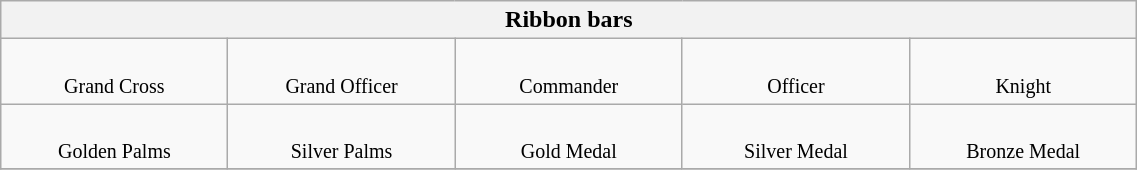<table align=center class=wikitable width=60%>
<tr>
<th colspan=5>Ribbon bars</th>
</tr>
<tr>
<td width=20% valign=center align=center><br><small>Grand Cross</small></td>
<td width=20% valign=center align=center><br><small>Grand Officer</small></td>
<td width=20% valign=center align=center><br><small>Commander</small></td>
<td width=20% valign=center align=center><br><small>Officer</small></td>
<td width=20% valign=center align=center><br><small>Knight</small></td>
</tr>
<tr>
<td width=20% valign=center align=center><br><small>Golden Palms</small></td>
<td width=20% valign=center align=center><br><small>Silver Palms</small></td>
<td width=20% valign=center align=center><br><small>Gold Medal</small></td>
<td width=20% valign=center align=center><br><small>Silver Medal</small></td>
<td width=20% valign=center align=center><br><small>Bronze Medal</small></td>
</tr>
<tr>
</tr>
</table>
